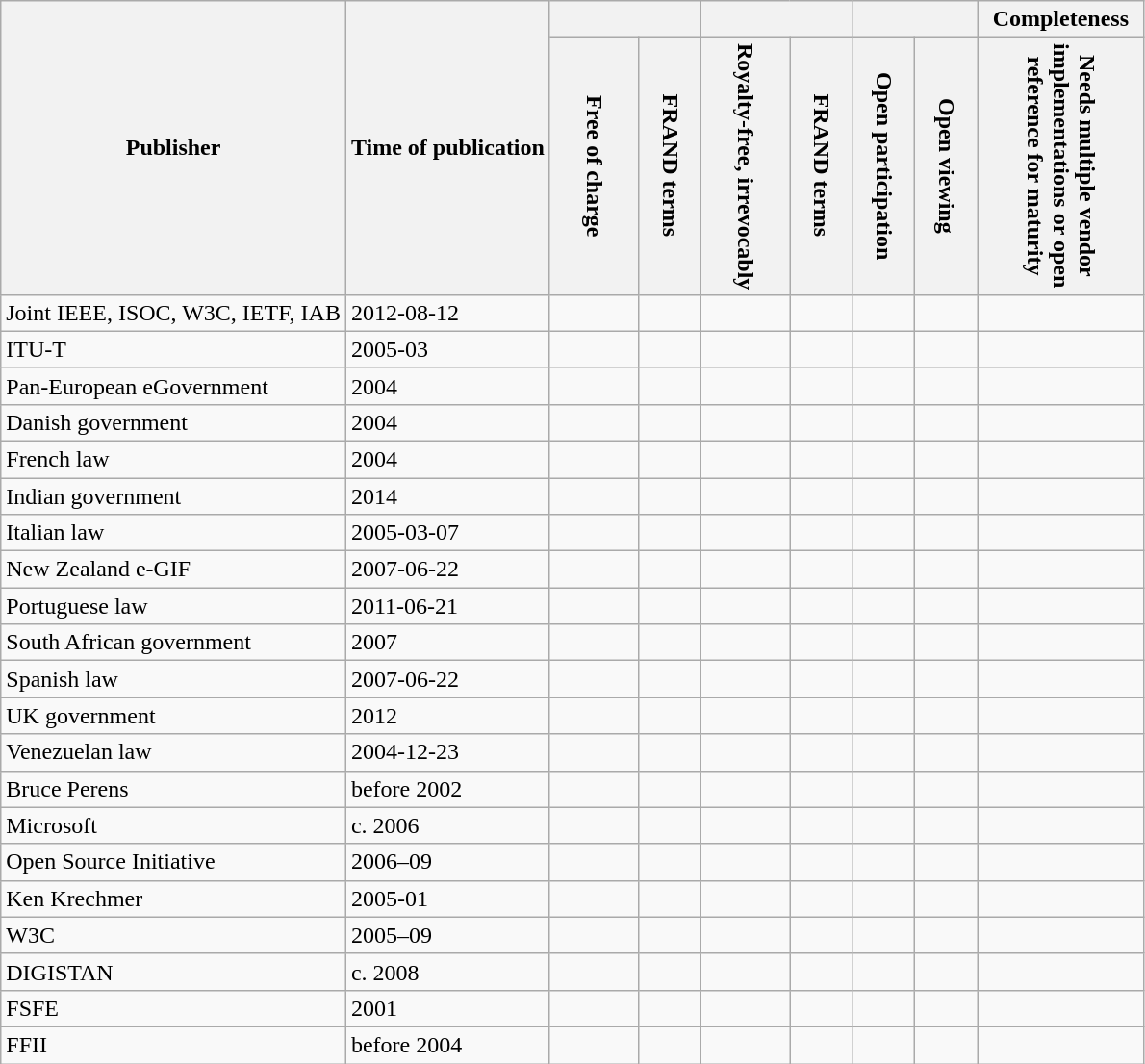<table class="sortable wikitable">
<tr>
<th rowspan=2>Publisher</th>
<th rowspan=2>Time of pub­lication</th>
<th colspan=2></th>
<th colspan=2></th>
<th colspan=2></th>
<th>Complete­ness</th>
</tr>
<tr>
<th style="writing-mode:vertical-rl;">Free of charge</th>
<th style="writing-mode:vertical-rl;">FRAND terms</th>
<th style="writing-mode:vertical-rl;">Royalty-free, irrevocably</th>
<th style="writing-mode:vertical-rl;">FRAND terms</th>
<th style="writing-mode:vertical-rl;">Open participation</th>
<th style="writing-mode:vertical-rl;">Open viewing</th>
<th style="writing-mode:vertical-rl;">Needs multiple vendor<br>implementations or open<br>reference for maturity</th>
</tr>
<tr>
<td>Joint IEEE, ISOC, W3C, IETF, IAB</td>
<td>2012-08-12</td>
<td></td>
<td></td>
<td></td>
<td></td>
<td></td>
<td></td>
<td></td>
</tr>
<tr>
<td>ITU-T</td>
<td>2005-03</td>
<td></td>
<td></td>
<td></td>
<td></td>
<td></td>
<td></td>
<td></td>
</tr>
<tr>
<td>Pan-European eGovernment</td>
<td>2004</td>
<td></td>
<td></td>
<td></td>
<td></td>
<td></td>
<td></td>
<td></td>
</tr>
<tr>
<td>Danish government</td>
<td>2004</td>
<td></td>
<td></td>
<td></td>
<td></td>
<td></td>
<td></td>
<td></td>
</tr>
<tr>
<td>French law</td>
<td>2004</td>
<td></td>
<td></td>
<td></td>
<td></td>
<td></td>
<td></td>
<td></td>
</tr>
<tr>
<td>Indian government</td>
<td>2014</td>
<td></td>
<td></td>
<td></td>
<td></td>
<td></td>
<td></td>
<td></td>
</tr>
<tr>
<td>Italian law</td>
<td>2005-03-07</td>
<td></td>
<td></td>
<td></td>
<td></td>
<td></td>
<td></td>
<td></td>
</tr>
<tr>
<td>New Zealand e-GIF</td>
<td>2007-06-22</td>
<td></td>
<td></td>
<td></td>
<td></td>
<td></td>
<td></td>
<td></td>
</tr>
<tr>
<td>Portuguese law</td>
<td>2011-06-21</td>
<td></td>
<td></td>
<td></td>
<td></td>
<td></td>
<td></td>
<td></td>
</tr>
<tr>
<td>South African government</td>
<td>2007</td>
<td></td>
<td></td>
<td></td>
<td></td>
<td></td>
<td></td>
<td></td>
</tr>
<tr>
<td>Spanish law</td>
<td>2007-06-22</td>
<td></td>
<td></td>
<td></td>
<td></td>
<td></td>
<td></td>
<td></td>
</tr>
<tr>
<td>UK government</td>
<td>2012</td>
<td></td>
<td></td>
<td></td>
<td></td>
<td></td>
<td></td>
<td></td>
</tr>
<tr>
<td>Venezuelan law</td>
<td>2004-12-23</td>
<td></td>
<td></td>
<td></td>
<td></td>
<td></td>
<td></td>
<td></td>
</tr>
<tr>
<td>Bruce Perens</td>
<td data-sort-value=2002>before 2002</td>
<td></td>
<td></td>
<td></td>
<td></td>
<td></td>
<td></td>
<td></td>
</tr>
<tr>
<td>Microsoft</td>
<td data-sort-value=2006>c. 2006</td>
<td></td>
<td></td>
<td></td>
<td></td>
<td></td>
<td></td>
<td></td>
</tr>
<tr>
<td>Open Source Initiative</td>
<td>2006–09</td>
<td></td>
<td></td>
<td></td>
<td></td>
<td></td>
<td></td>
<td></td>
</tr>
<tr>
<td>Ken Krechmer</td>
<td>2005-01</td>
<td></td>
<td></td>
<td></td>
<td></td>
<td></td>
<td></td>
<td></td>
</tr>
<tr>
<td>W3C</td>
<td>2005–09</td>
<td></td>
<td></td>
<td></td>
<td></td>
<td></td>
<td></td>
<td></td>
</tr>
<tr>
<td>DIGISTAN</td>
<td data-sort-value=2008>c. 2008</td>
<td></td>
<td></td>
<td></td>
<td></td>
<td></td>
<td></td>
<td></td>
</tr>
<tr>
<td>FSFE</td>
<td>2001</td>
<td></td>
<td></td>
<td></td>
<td></td>
<td></td>
<td></td>
<td></td>
</tr>
<tr>
<td>FFII</td>
<td data-sort-value=2004>before 2004</td>
<td></td>
<td></td>
<td></td>
<td></td>
<td></td>
<td></td>
<td></td>
</tr>
</table>
